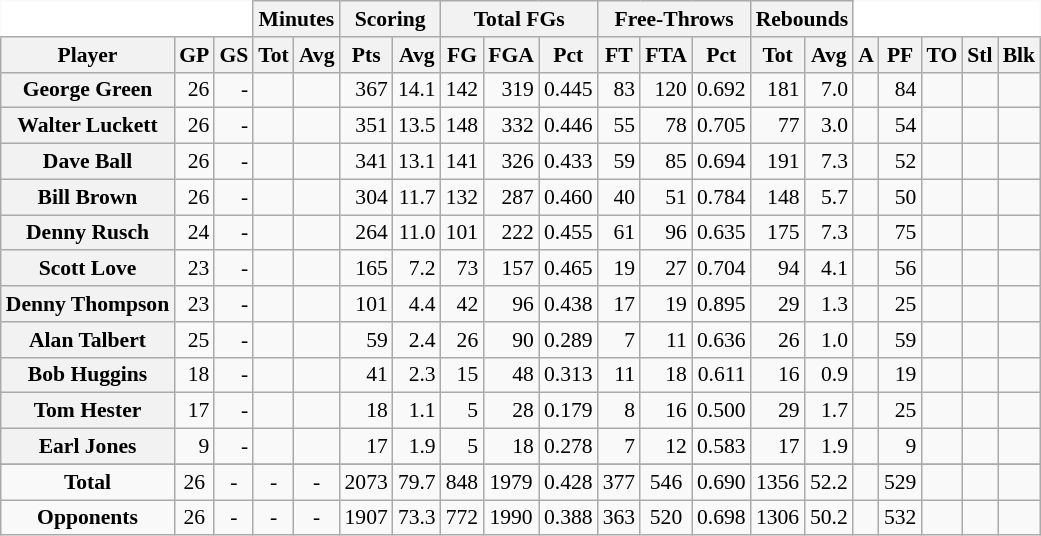<table class="wikitable sortable" border="1" style="font-size:90%;">
<tr>
<th colspan="3" style="border-top-style:hidden; border-left-style:hidden; background: white;"></th>
<th colspan="2" style=>Minutes</th>
<th colspan="2" style=>Scoring</th>
<th colspan="3" style=>Total FGs</th>
<th colspan="3" style=>Free-Throws</th>
<th colspan="2" style=>Rebounds</th>
<th colspan="5" style="border-top-style:hidden; border-right-style:hidden; background: white;"></th>
</tr>
<tr>
<th scope="col" style=>Player</th>
<th scope="col" style=>GP</th>
<th scope="col" style=>GS</th>
<th scope="col" style=>Tot</th>
<th scope="col" style=>Avg</th>
<th scope="col" style=>Pts</th>
<th scope="col" style=>Avg</th>
<th scope="col" style=>FG</th>
<th scope="col" style=>FGA</th>
<th scope="col" style=>Pct</th>
<th scope="col" style=>FT</th>
<th scope="col" style=>FTA</th>
<th scope="col" style=>Pct</th>
<th scope="col" style=>Tot</th>
<th scope="col" style=>Avg</th>
<th scope="col" style=>A</th>
<th scope="col" style=>PF</th>
<th scope="col" style=>TO</th>
<th scope="col" style=>Stl</th>
<th scope="col" style=>Blk</th>
</tr>
<tr>
<th>George Green</th>
<td align="right">26</td>
<td align="right">-</td>
<td align="right"></td>
<td align="right"></td>
<td align="right">367</td>
<td align="right">14.1</td>
<td align="right">142</td>
<td align="right">319</td>
<td align="right">0.445</td>
<td align="right">83</td>
<td align="right">120</td>
<td align="right">0.692</td>
<td align="right">181</td>
<td align="right">7.0</td>
<td align="right"></td>
<td align="right">84</td>
<td align="right"></td>
<td align="right"></td>
<td align="right"></td>
</tr>
<tr>
<th>Walter Luckett</th>
<td align="right">26</td>
<td align="right">-</td>
<td align="right"></td>
<td align="right"></td>
<td align="right">351</td>
<td align="right">13.5</td>
<td align="right">148</td>
<td align="right">332</td>
<td align="right">0.446</td>
<td align="right">55</td>
<td align="right">78</td>
<td align="right">0.705</td>
<td align="right">77</td>
<td align="right">3.0</td>
<td align="right"></td>
<td align="right">54</td>
<td align="right"></td>
<td align="right"></td>
<td align="right"></td>
</tr>
<tr>
<th>Dave Ball</th>
<td align="right">26</td>
<td align="right">-</td>
<td align="right"></td>
<td align="right"></td>
<td align="right">341</td>
<td align="right">13.1</td>
<td align="right">141</td>
<td align="right">326</td>
<td align="right">0.433</td>
<td align="right">59</td>
<td align="right">85</td>
<td align="right">0.694</td>
<td align="right">191</td>
<td align="right">7.3</td>
<td align="right"></td>
<td align="right">52</td>
<td align="right"></td>
<td align="right"></td>
<td align="right"></td>
</tr>
<tr>
<th>Bill Brown</th>
<td align="right">26</td>
<td align="right">-</td>
<td align="right"></td>
<td align="right"></td>
<td align="right">304</td>
<td align="right">11.7</td>
<td align="right">132</td>
<td align="right">287</td>
<td align="right">0.460</td>
<td align="right">40</td>
<td align="right">51</td>
<td align="right">0.784</td>
<td align="right">148</td>
<td align="right">5.7</td>
<td align="right"></td>
<td align="right">50</td>
<td align="right"></td>
<td align="right"></td>
<td align="right"></td>
</tr>
<tr>
<th>Denny Rusch</th>
<td align="right">24</td>
<td align="right">-</td>
<td align="right"></td>
<td align="right"></td>
<td align="right">264</td>
<td align="right">11.0</td>
<td align="right">101</td>
<td align="right">222</td>
<td align="right">0.455</td>
<td align="right">61</td>
<td align="right">96</td>
<td align="right">0.635</td>
<td align="right">175</td>
<td align="right">7.3</td>
<td align="right"></td>
<td align="right">75</td>
<td align="right"></td>
<td align="right"></td>
<td align="right"></td>
</tr>
<tr>
<th>Scott Love</th>
<td align="right">23</td>
<td align="right">-</td>
<td align="right"></td>
<td align="right"></td>
<td align="right">165</td>
<td align="right">7.2</td>
<td align="right">73</td>
<td align="right">157</td>
<td align="right">0.465</td>
<td align="right">19</td>
<td align="right">27</td>
<td align="right">0.704</td>
<td align="right">94</td>
<td align="right">4.1</td>
<td align="right"></td>
<td align="right">56</td>
<td align="right"></td>
<td align="right"></td>
<td align="right"></td>
</tr>
<tr>
<th>Denny Thompson</th>
<td align="right">23</td>
<td align="right">-</td>
<td align="right"></td>
<td align="right"></td>
<td align="right">101</td>
<td align="right">4.4</td>
<td align="right">42</td>
<td align="right">96</td>
<td align="right">0.438</td>
<td align="right">17</td>
<td align="right">19</td>
<td align="right">0.895</td>
<td align="right">29</td>
<td align="right">1.3</td>
<td align="right"></td>
<td align="right">25</td>
<td align="right"></td>
<td align="right"></td>
<td align="right"></td>
</tr>
<tr>
<th>Alan Talbert</th>
<td align="right">25</td>
<td align="right">-</td>
<td align="right"></td>
<td align="right"></td>
<td align="right">59</td>
<td align="right">2.4</td>
<td align="right">26</td>
<td align="right">90</td>
<td align="right">0.289</td>
<td align="right">7</td>
<td align="right">11</td>
<td align="right">0.636</td>
<td align="right">26</td>
<td align="right">1.0</td>
<td align="right"></td>
<td align="right">59</td>
<td align="right"></td>
<td align="right"></td>
<td align="right"></td>
</tr>
<tr>
<th>Bob Huggins</th>
<td align="right">18</td>
<td align="right">-</td>
<td align="right"></td>
<td align="right"></td>
<td align="right">41</td>
<td align="right">2.3</td>
<td align="right">15</td>
<td align="right">48</td>
<td align="right">0.313</td>
<td align="right">11</td>
<td align="right">18</td>
<td align="right">0.611</td>
<td align="right">16</td>
<td align="right">0.9</td>
<td align="right"></td>
<td align="right">19</td>
<td align="right"></td>
<td align="right"></td>
<td align="right"></td>
</tr>
<tr>
<th>Tom Hester</th>
<td align="right">17</td>
<td align="right">-</td>
<td align="right"></td>
<td align="right"></td>
<td align="right">18</td>
<td align="right">1.1</td>
<td align="right">5</td>
<td align="right">28</td>
<td align="right">0.179</td>
<td align="right">8</td>
<td align="right">16</td>
<td align="right">0.500</td>
<td align="right">29</td>
<td align="right">1.7</td>
<td align="right"></td>
<td align="right">25</td>
<td align="right"></td>
<td align="right"></td>
<td align="right"></td>
</tr>
<tr>
<th>Earl Jones</th>
<td align="right">9</td>
<td align="right">-</td>
<td align="right"></td>
<td align="right"></td>
<td align="right">17</td>
<td align="right">1.9</td>
<td align="right">5</td>
<td align="right">18</td>
<td align="right">0.278</td>
<td align="right">7</td>
<td align="right">12</td>
<td align="right">0.583</td>
<td align="right">17</td>
<td align="right">1.9</td>
<td align="right"></td>
<td align="right">9</td>
<td align="right"></td>
<td align="right"></td>
<td align="right"></td>
</tr>
<tr>
</tr>
<tr class="sortbottom">
<td align="center" style=><strong>Total</strong></td>
<td align="center" style=>26</td>
<td align="center" style=>-</td>
<td align="center" style=>-</td>
<td align="center" style=>-</td>
<td align="center" style=>2073</td>
<td align="center" style=>79.7</td>
<td align="center" style=>848</td>
<td align="center" style=>1979</td>
<td align="center" style=>0.428</td>
<td align="center" style=>377</td>
<td align="center" style=>546</td>
<td align="center" style=>0.690</td>
<td align="center" style=>1356</td>
<td align="center" style=>52.2</td>
<td align="center" style=></td>
<td align="center" style=>529</td>
<td align="center" style=></td>
<td align="center" style=></td>
<td align="center" style=></td>
</tr>
<tr class="sortbottom">
<td align="center"><strong>Opponents</strong></td>
<td align="center">26</td>
<td align="center">-</td>
<td align="center">-</td>
<td align="center">-</td>
<td align="center">1907</td>
<td align="center">73.3</td>
<td align="center">772</td>
<td align="center">1990</td>
<td align="center">0.388</td>
<td align="center">363</td>
<td align="center">520</td>
<td align="center">0.698</td>
<td align="center">1306</td>
<td align="center">50.2</td>
<td align="center"></td>
<td align="center">532</td>
<td align="center"></td>
<td align="center"></td>
<td align="center"></td>
</tr>
</table>
